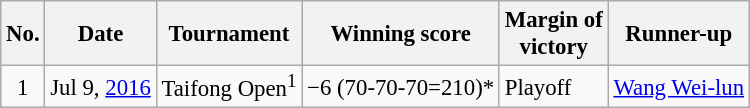<table class="wikitable" style="font-size:95%;">
<tr>
<th>No.</th>
<th>Date</th>
<th>Tournament</th>
<th>Winning score</th>
<th>Margin of<br>victory</th>
<th>Runner-up</th>
</tr>
<tr>
<td align=center>1</td>
<td align=right>Jul 9, <a href='#'>2016</a></td>
<td>Taifong Open<sup>1</sup></td>
<td>−6 (70-70-70=210)*</td>
<td>Playoff</td>
<td> <a href='#'>Wang Wei-lun</a></td>
</tr>
</table>
